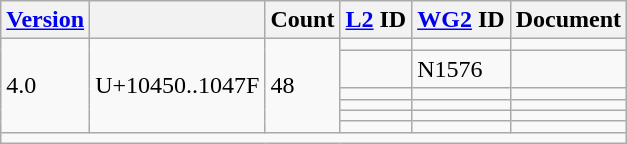<table class="wikitable sticky-header">
<tr>
<th><a href='#'>Version</a></th>
<th></th>
<th>Count</th>
<th><a href='#'>L2</a> ID</th>
<th><a href='#'>WG2</a> ID</th>
<th>Document</th>
</tr>
<tr>
<td rowspan="6">4.0</td>
<td rowspan="6">U+10450..1047F</td>
<td rowspan="6">48</td>
<td></td>
<td></td>
<td></td>
</tr>
<tr>
<td></td>
<td>N1576</td>
<td></td>
</tr>
<tr>
<td></td>
<td></td>
<td></td>
</tr>
<tr>
<td></td>
<td></td>
<td></td>
</tr>
<tr>
<td></td>
<td></td>
<td></td>
</tr>
<tr>
<td></td>
<td></td>
<td></td>
</tr>
<tr class="sortbottom">
<td colspan="6"></td>
</tr>
</table>
